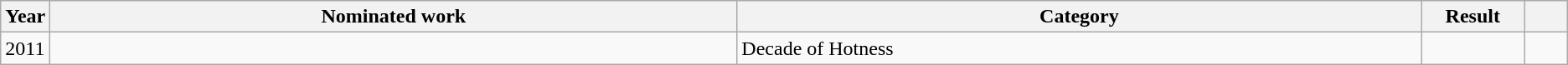<table class="wikitable sortable">
<tr>
<th scope="col" style="width:1em;">Year</th>
<th scope="col" style="width:39em;">Nominated work</th>
<th scope="col" style="width:39em;">Category</th>
<th scope="col" style="width:5em;">Result</th>
<th scope="col" style="width:2em;" class="unsortable"></th>
</tr>
<tr>
<td>2011</td>
<td></td>
<td>Decade of Hotness</td>
<td></td>
<td></td>
</tr>
</table>
